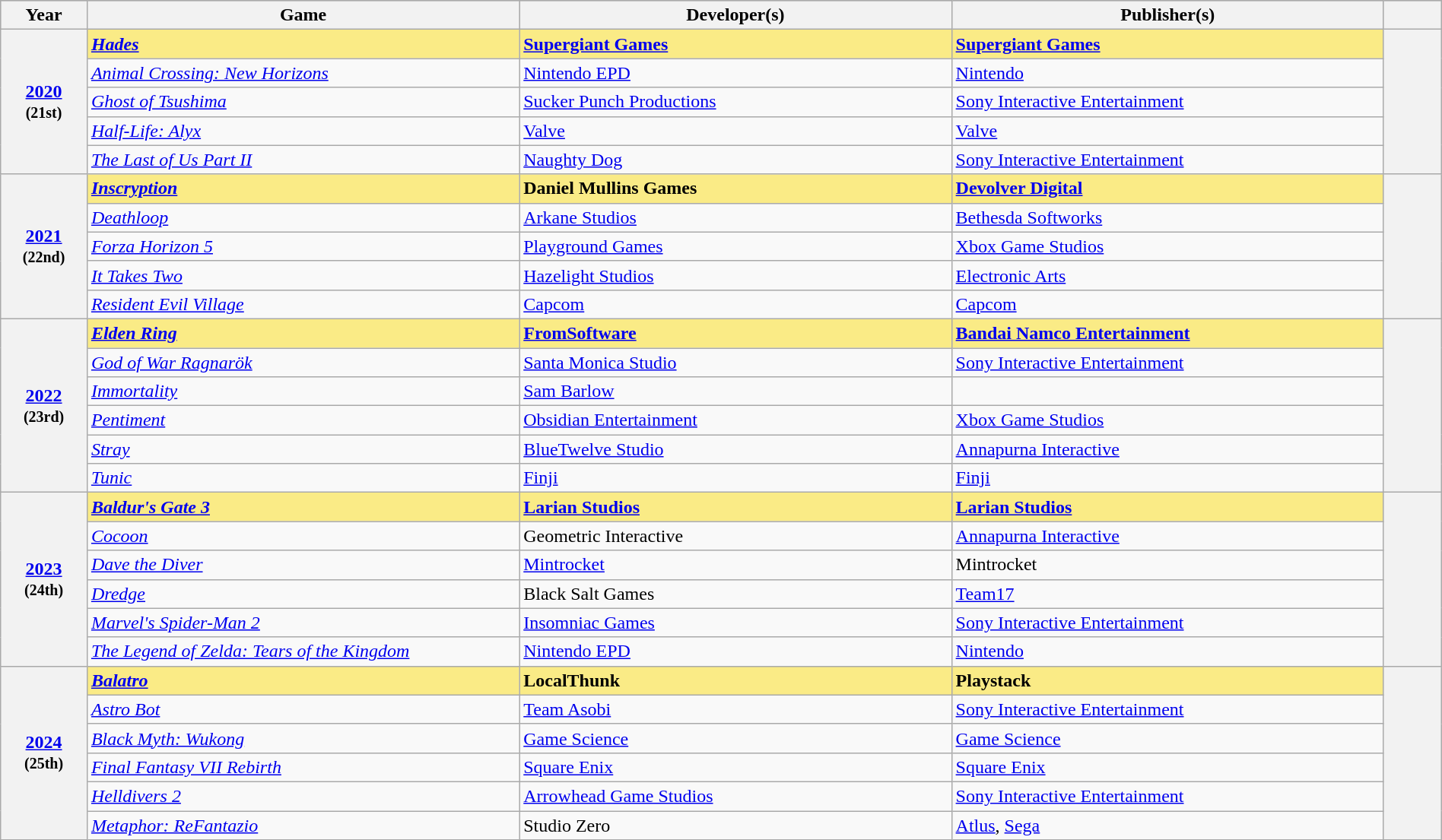<table class="wikitable sortable" style="width:100%;">
<tr style="background:#bebebe">
<th scope="col" style="width:6%;">Year</th>
<th scope="col" style="width:30%;">Game</th>
<th scope="col" style="width:30%;">Developer(s)</th>
<th scope="col" style="width:30%;">Publisher(s)</th>
<th scope="col" style="width:4%;" class="unsortable"></th>
</tr>
<tr>
<th scope="row" rowspan=5 style="text-align;center;"><a href='#'>2020</a><br><small>(21st)</small></th>
<td style="background:#FAEB86"><strong><em><a href='#'>Hades</a></em></strong></td>
<td style="background:#FAEB86"><strong><a href='#'>Supergiant Games</a></strong></td>
<td style="background:#FAEB86"><strong><a href='#'>Supergiant Games</a></strong></td>
<th rowspan="5"></th>
</tr>
<tr>
<td><em><a href='#'>Animal Crossing: New Horizons</a></em></td>
<td><a href='#'>Nintendo EPD</a></td>
<td><a href='#'>Nintendo</a></td>
</tr>
<tr>
<td><em><a href='#'>Ghost of Tsushima</a></em></td>
<td><a href='#'>Sucker Punch Productions</a></td>
<td><a href='#'>Sony Interactive Entertainment</a></td>
</tr>
<tr>
<td><em><a href='#'>Half-Life: Alyx</a></em></td>
<td><a href='#'>Valve</a></td>
<td><a href='#'>Valve</a></td>
</tr>
<tr>
<td><em><a href='#'>The Last of Us Part II</a></em></td>
<td><a href='#'>Naughty Dog</a></td>
<td><a href='#'>Sony Interactive Entertainment</a></td>
</tr>
<tr>
<th scope="row" rowspan=5 style="text-align;center;"><a href='#'>2021</a><br><small>(22nd)</small></th>
<td style="background:#FAEB86"><strong><em><a href='#'>Inscryption</a></em></strong></td>
<td style="background:#FAEB86"><strong>Daniel Mullins Games</strong></td>
<td style="background:#FAEB86"><strong><a href='#'>Devolver Digital</a></strong></td>
<th scope="row" rowspan=5 style="text-align;center;"></th>
</tr>
<tr>
<td><em><a href='#'>Deathloop</a></em></td>
<td><a href='#'>Arkane Studios</a></td>
<td><a href='#'>Bethesda Softworks</a></td>
</tr>
<tr>
<td><em><a href='#'>Forza Horizon 5</a></em></td>
<td><a href='#'>Playground Games</a></td>
<td><a href='#'>Xbox Game Studios</a></td>
</tr>
<tr>
<td><em><a href='#'>It Takes Two</a></em></td>
<td><a href='#'>Hazelight Studios</a></td>
<td><a href='#'>Electronic Arts</a></td>
</tr>
<tr>
<td><em><a href='#'>Resident Evil Village</a></em></td>
<td><a href='#'>Capcom</a></td>
<td><a href='#'>Capcom</a></td>
</tr>
<tr>
<th scope="row" rowspan=6 style="text-align;center;"><a href='#'>2022</a><br><small>(23rd)</small></th>
<td style="background:#FAEB86"><strong><em><a href='#'>Elden Ring</a></em></strong></td>
<td style="background:#FAEB86"><strong><a href='#'>FromSoftware</a></strong></td>
<td style="background:#FAEB86"><strong><a href='#'>Bandai Namco Entertainment</a></strong></td>
<th scope="row" rowspan=6 style="text-align;center;"></th>
</tr>
<tr>
<td><em><a href='#'>God of War Ragnarök</a></em></td>
<td><a href='#'>Santa Monica Studio</a></td>
<td><a href='#'>Sony Interactive Entertainment</a></td>
</tr>
<tr>
<td><em><a href='#'>Immortality</a></em></td>
<td><a href='#'>Sam Barlow</a></td>
<td></td>
</tr>
<tr>
<td><em><a href='#'>Pentiment</a></em></td>
<td><a href='#'>Obsidian Entertainment</a></td>
<td><a href='#'>Xbox Game Studios</a></td>
</tr>
<tr>
<td><em><a href='#'>Stray</a></em></td>
<td><a href='#'>BlueTwelve Studio</a></td>
<td><a href='#'>Annapurna Interactive</a></td>
</tr>
<tr>
<td><em><a href='#'>Tunic</a></em></td>
<td><a href='#'>Finji</a></td>
<td><a href='#'>Finji</a></td>
</tr>
<tr>
<th scope="row" rowspan=6 style="text-align;center;"><a href='#'>2023</a><br><small>(24th)</small></th>
<td style="background:#FAEB86"><strong><em><a href='#'>Baldur's Gate 3</a></em></strong></td>
<td style="background:#FAEB86"><strong><a href='#'>Larian Studios</a></strong></td>
<td style="background:#FAEB86"><strong><a href='#'>Larian Studios</a></strong></td>
<th scope="row" rowspan=6 style="text-align;center;"></th>
</tr>
<tr>
<td><em><a href='#'>Cocoon</a></em></td>
<td>Geometric Interactive</td>
<td><a href='#'>Annapurna Interactive</a></td>
</tr>
<tr>
<td><em><a href='#'>Dave the Diver</a></em></td>
<td><a href='#'>Mintrocket</a></td>
<td>Mintrocket</td>
</tr>
<tr>
<td><em><a href='#'>Dredge</a></em></td>
<td>Black Salt Games</td>
<td><a href='#'>Team17</a></td>
</tr>
<tr>
<td><em><a href='#'>Marvel's Spider-Man 2</a></em></td>
<td><a href='#'>Insomniac Games</a></td>
<td><a href='#'>Sony Interactive Entertainment</a></td>
</tr>
<tr>
<td><em><a href='#'>The Legend of Zelda: Tears of the Kingdom</a></em></td>
<td><a href='#'>Nintendo EPD</a></td>
<td><a href='#'>Nintendo</a></td>
</tr>
<tr>
<th scope="row" rowspan=6 style="text-align;center;"><a href='#'>2024</a><br><small>(25th)</small></th>
<td style="background:#FAEB86"><strong><em><a href='#'>Balatro</a></em></strong></td>
<td style="background:#FAEB86"><strong>LocalThunk</strong></td>
<td style="background:#FAEB86"><strong>Playstack</strong></td>
<th scope="row" rowspan=6 style="text-align;center;"></th>
</tr>
<tr>
<td><em><a href='#'>Astro Bot</a></em></td>
<td><a href='#'>Team Asobi</a></td>
<td><a href='#'>Sony Interactive Entertainment</a></td>
</tr>
<tr>
<td><em><a href='#'>Black Myth: Wukong</a></em></td>
<td><a href='#'>Game Science</a></td>
<td><a href='#'>Game Science</a></td>
</tr>
<tr>
<td><em><a href='#'>Final Fantasy VII Rebirth</a></em></td>
<td><a href='#'>Square Enix</a></td>
<td><a href='#'>Square Enix</a></td>
</tr>
<tr>
<td><em><a href='#'>Helldivers 2</a></em></td>
<td><a href='#'>Arrowhead Game Studios</a></td>
<td><a href='#'>Sony Interactive Entertainment</a></td>
</tr>
<tr>
<td><em><a href='#'>Metaphor: ReFantazio</a></em></td>
<td>Studio Zero</td>
<td><a href='#'>Atlus</a>, <a href='#'>Sega</a></td>
</tr>
</table>
